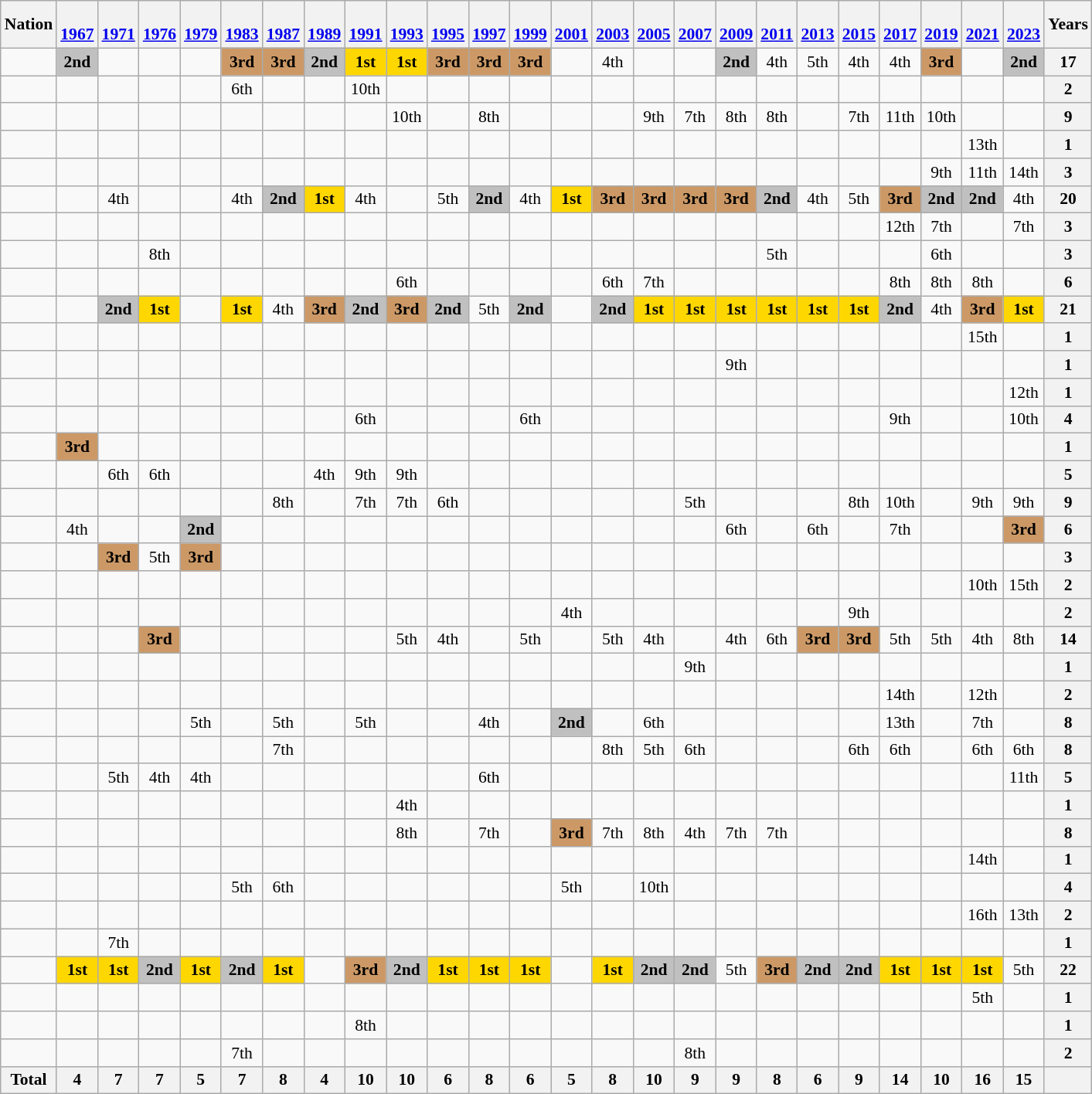<table class="wikitable" style="text-align:center; font-size:90%;">
<tr>
<th>Nation</th>
<th><br><a href='#'>1967</a></th>
<th><br><a href='#'>1971</a></th>
<th><br><a href='#'>1976</a></th>
<th><br><a href='#'>1979</a></th>
<th><br><a href='#'>1983</a></th>
<th><br><a href='#'>1987</a></th>
<th><br><a href='#'>1989</a></th>
<th><br><a href='#'>1991</a></th>
<th><br><a href='#'>1993</a></th>
<th><br><a href='#'>1995</a></th>
<th><br><a href='#'>1997</a></th>
<th><br><a href='#'>1999</a></th>
<th><br><a href='#'>2001</a></th>
<th><br><a href='#'>2003</a></th>
<th><br><a href='#'>2005</a></th>
<th><br><a href='#'>2007</a></th>
<th><br><a href='#'>2009</a></th>
<th><br><a href='#'>2011</a></th>
<th><br><a href='#'>2013</a></th>
<th><br><a href='#'>2015</a></th>
<th><br><a href='#'>2017</a></th>
<th><br><a href='#'>2019</a></th>
<th><br><a href='#'>2021</a></th>
<th><br><a href='#'>2023</a></th>
<th>Years</th>
</tr>
<tr>
<td align=left></td>
<td bgcolor=silver><strong>2nd</strong></td>
<td></td>
<td></td>
<td></td>
<td bgcolor=#cc9966><strong>3rd</strong></td>
<td bgcolor=#cc9966><strong>3rd</strong></td>
<td bgcolor=silver><strong>2nd</strong></td>
<td bgcolor=gold><strong>1st</strong></td>
<td bgcolor=gold><strong>1st</strong></td>
<td bgcolor=#cc9966><strong>3rd</strong></td>
<td bgcolor=#cc9966><strong>3rd</strong></td>
<td bgcolor=#cc9966><strong>3rd</strong></td>
<td></td>
<td>4th</td>
<td></td>
<td></td>
<td bgcolor=silver><strong>2nd</strong></td>
<td>4th</td>
<td>5th</td>
<td>4th</td>
<td>4th</td>
<td bgcolor=#cc9966><strong>3rd</strong></td>
<td></td>
<td bgcolor=silver><strong>2nd</strong></td>
<th>17</th>
</tr>
<tr>
<td align=left></td>
<td></td>
<td></td>
<td></td>
<td></td>
<td>6th</td>
<td></td>
<td></td>
<td>10th</td>
<td></td>
<td></td>
<td></td>
<td></td>
<td></td>
<td></td>
<td></td>
<td></td>
<td></td>
<td></td>
<td></td>
<td></td>
<td></td>
<td></td>
<td></td>
<td></td>
<th>2</th>
</tr>
<tr>
<td align=left></td>
<td></td>
<td></td>
<td></td>
<td></td>
<td></td>
<td></td>
<td></td>
<td></td>
<td>10th</td>
<td></td>
<td>8th</td>
<td></td>
<td></td>
<td></td>
<td>9th</td>
<td>7th</td>
<td>8th</td>
<td>8th</td>
<td></td>
<td>7th</td>
<td>11th</td>
<td>10th</td>
<td></td>
<td></td>
<th>9</th>
</tr>
<tr>
<td align=left></td>
<td></td>
<td></td>
<td></td>
<td></td>
<td></td>
<td></td>
<td></td>
<td></td>
<td></td>
<td></td>
<td></td>
<td></td>
<td></td>
<td></td>
<td></td>
<td></td>
<td></td>
<td></td>
<td></td>
<td></td>
<td></td>
<td></td>
<td>13th</td>
<td></td>
<th>1</th>
</tr>
<tr>
<td align=left></td>
<td></td>
<td></td>
<td></td>
<td></td>
<td></td>
<td></td>
<td></td>
<td></td>
<td></td>
<td></td>
<td></td>
<td></td>
<td></td>
<td></td>
<td></td>
<td></td>
<td></td>
<td></td>
<td></td>
<td></td>
<td></td>
<td>9th</td>
<td>11th</td>
<td>14th</td>
<th>3</th>
</tr>
<tr>
<td align=left></td>
<td></td>
<td>4th</td>
<td></td>
<td></td>
<td>4th</td>
<td bgcolor=silver><strong>2nd</strong></td>
<td bgcolor=gold><strong>1st</strong></td>
<td>4th</td>
<td></td>
<td>5th</td>
<td bgcolor=silver><strong>2nd</strong></td>
<td>4th</td>
<td bgcolor=gold><strong>1st</strong></td>
<td bgcolor=#cc9966><strong>3rd</strong></td>
<td bgcolor=#cc9966><strong>3rd</strong></td>
<td bgcolor=#cc9966><strong>3rd</strong></td>
<td bgcolor=#cc9966><strong>3rd</strong></td>
<td bgcolor=silver><strong>2nd</strong></td>
<td>4th</td>
<td>5th</td>
<td bgcolor=#cc9966><strong>3rd</strong></td>
<td bgcolor=silver><strong>2nd</strong></td>
<td bgcolor=silver><strong>2nd</strong></td>
<td>4th</td>
<th>20</th>
</tr>
<tr>
<td align=left></td>
<td></td>
<td></td>
<td></td>
<td></td>
<td></td>
<td></td>
<td></td>
<td></td>
<td></td>
<td></td>
<td></td>
<td></td>
<td></td>
<td></td>
<td></td>
<td></td>
<td></td>
<td></td>
<td></td>
<td></td>
<td>12th</td>
<td>7th</td>
<td></td>
<td>7th</td>
<th>3</th>
</tr>
<tr>
<td align=left></td>
<td></td>
<td></td>
<td>8th</td>
<td></td>
<td></td>
<td></td>
<td></td>
<td></td>
<td></td>
<td></td>
<td></td>
<td></td>
<td></td>
<td></td>
<td></td>
<td></td>
<td></td>
<td>5th</td>
<td></td>
<td></td>
<td></td>
<td>6th</td>
<td></td>
<td></td>
<th>3</th>
</tr>
<tr>
<td align=left></td>
<td></td>
<td></td>
<td></td>
<td></td>
<td></td>
<td></td>
<td></td>
<td></td>
<td>6th</td>
<td></td>
<td></td>
<td></td>
<td></td>
<td>6th</td>
<td>7th</td>
<td></td>
<td></td>
<td></td>
<td></td>
<td></td>
<td>8th</td>
<td>8th</td>
<td>8th</td>
<td></td>
<th>6</th>
</tr>
<tr>
<td align=left></td>
<td></td>
<td bgcolor=silver><strong>2nd</strong></td>
<td bgcolor=gold><strong>1st</strong></td>
<td></td>
<td bgcolor=gold><strong>1st</strong></td>
<td>4th</td>
<td bgcolor=#cc9966><strong>3rd</strong></td>
<td bgcolor=silver><strong>2nd</strong></td>
<td bgcolor=#cc9966><strong>3rd</strong></td>
<td bgcolor=silver><strong>2nd</strong></td>
<td>5th</td>
<td bgcolor=silver><strong>2nd</strong></td>
<td></td>
<td bgcolor=silver><strong>2nd</strong></td>
<td bgcolor=gold><strong>1st</strong></td>
<td bgcolor=gold><strong>1st</strong></td>
<td bgcolor=gold><strong>1st</strong></td>
<td bgcolor=gold><strong>1st</strong></td>
<td bgcolor=gold><strong>1st</strong></td>
<td bgcolor=gold><strong>1st</strong></td>
<td bgcolor=silver><strong>2nd</strong></td>
<td>4th</td>
<td bgcolor=#cc9966><strong>3rd</strong></td>
<td bgcolor=gold><strong>1st</strong></td>
<th>21</th>
</tr>
<tr>
<td align=left></td>
<td></td>
<td></td>
<td></td>
<td></td>
<td></td>
<td></td>
<td></td>
<td></td>
<td></td>
<td></td>
<td></td>
<td></td>
<td></td>
<td></td>
<td></td>
<td></td>
<td></td>
<td></td>
<td></td>
<td></td>
<td></td>
<td></td>
<td>15th</td>
<td></td>
<th>1</th>
</tr>
<tr>
<td align=left></td>
<td></td>
<td></td>
<td></td>
<td></td>
<td></td>
<td></td>
<td></td>
<td></td>
<td></td>
<td></td>
<td></td>
<td></td>
<td></td>
<td></td>
<td></td>
<td></td>
<td>9th</td>
<td></td>
<td></td>
<td></td>
<td></td>
<td></td>
<td></td>
<td></td>
<th>1</th>
</tr>
<tr>
<td align=left></td>
<td></td>
<td></td>
<td></td>
<td></td>
<td></td>
<td></td>
<td></td>
<td></td>
<td></td>
<td></td>
<td></td>
<td></td>
<td></td>
<td></td>
<td></td>
<td></td>
<td></td>
<td></td>
<td></td>
<td></td>
<td></td>
<td></td>
<td></td>
<td>12th</td>
<th>1</th>
</tr>
<tr>
<td align=left></td>
<td></td>
<td></td>
<td></td>
<td></td>
<td></td>
<td></td>
<td></td>
<td>6th</td>
<td></td>
<td></td>
<td></td>
<td>6th</td>
<td></td>
<td></td>
<td></td>
<td></td>
<td></td>
<td></td>
<td></td>
<td></td>
<td>9th</td>
<td></td>
<td></td>
<td>10th</td>
<th>4</th>
</tr>
<tr>
<td align=left></td>
<td bgcolor=#cc9966><strong>3rd</strong></td>
<td></td>
<td></td>
<td></td>
<td></td>
<td></td>
<td></td>
<td></td>
<td></td>
<td></td>
<td></td>
<td></td>
<td></td>
<td></td>
<td></td>
<td></td>
<td></td>
<td></td>
<td></td>
<td></td>
<td></td>
<td></td>
<td></td>
<td></td>
<th>1</th>
</tr>
<tr>
<td align=left></td>
<td></td>
<td>6th</td>
<td>6th</td>
<td></td>
<td></td>
<td></td>
<td>4th</td>
<td>9th</td>
<td>9th</td>
<td></td>
<td></td>
<td></td>
<td></td>
<td></td>
<td></td>
<td></td>
<td></td>
<td></td>
<td></td>
<td></td>
<td></td>
<td></td>
<td></td>
<td></td>
<th>5</th>
</tr>
<tr>
<td align=left></td>
<td></td>
<td></td>
<td></td>
<td></td>
<td></td>
<td>8th</td>
<td></td>
<td>7th</td>
<td>7th</td>
<td>6th</td>
<td></td>
<td></td>
<td></td>
<td></td>
<td></td>
<td>5th</td>
<td></td>
<td></td>
<td></td>
<td>8th</td>
<td>10th</td>
<td></td>
<td>9th</td>
<td>9th</td>
<th>9</th>
</tr>
<tr>
<td align=left></td>
<td>4th</td>
<td></td>
<td></td>
<td bgcolor=silver><strong>2nd</strong></td>
<td></td>
<td></td>
<td></td>
<td></td>
<td></td>
<td></td>
<td></td>
<td></td>
<td></td>
<td></td>
<td></td>
<td></td>
<td>6th</td>
<td></td>
<td>6th</td>
<td></td>
<td>7th</td>
<td></td>
<td></td>
<td bgcolor=#cc9966><strong>3rd</strong></td>
<th>6</th>
</tr>
<tr>
<td align=left></td>
<td></td>
<td bgcolor=#cc9966><strong>3rd</strong></td>
<td>5th</td>
<td bgcolor=#cc9966><strong>3rd</strong></td>
<td></td>
<td></td>
<td></td>
<td></td>
<td></td>
<td></td>
<td></td>
<td></td>
<td></td>
<td></td>
<td></td>
<td></td>
<td></td>
<td></td>
<td></td>
<td></td>
<td></td>
<td></td>
<td></td>
<td></td>
<th>3</th>
</tr>
<tr>
<td align=left></td>
<td></td>
<td></td>
<td></td>
<td></td>
<td></td>
<td></td>
<td></td>
<td></td>
<td></td>
<td></td>
<td></td>
<td></td>
<td></td>
<td></td>
<td></td>
<td></td>
<td></td>
<td></td>
<td></td>
<td></td>
<td></td>
<td></td>
<td>10th</td>
<td>15th</td>
<th>2</th>
</tr>
<tr>
<td align=left></td>
<td></td>
<td></td>
<td></td>
<td></td>
<td></td>
<td></td>
<td></td>
<td></td>
<td></td>
<td></td>
<td></td>
<td></td>
<td>4th</td>
<td></td>
<td></td>
<td></td>
<td></td>
<td></td>
<td></td>
<td>9th</td>
<td></td>
<td></td>
<td></td>
<td></td>
<th>2</th>
</tr>
<tr>
<td align=left></td>
<td></td>
<td></td>
<td bgcolor=#cc9966><strong>3rd</strong></td>
<td></td>
<td></td>
<td></td>
<td></td>
<td></td>
<td>5th</td>
<td>4th</td>
<td></td>
<td>5th</td>
<td></td>
<td>5th</td>
<td>4th</td>
<td></td>
<td>4th</td>
<td>6th</td>
<td bgcolor=#cc9966><strong>3rd</strong></td>
<td bgcolor=#cc9966><strong>3rd</strong></td>
<td>5th</td>
<td>5th</td>
<td>4th</td>
<td>8th</td>
<th>14</th>
</tr>
<tr>
<td align=left></td>
<td></td>
<td></td>
<td></td>
<td></td>
<td></td>
<td></td>
<td></td>
<td></td>
<td></td>
<td></td>
<td></td>
<td></td>
<td></td>
<td></td>
<td></td>
<td>9th</td>
<td></td>
<td></td>
<td></td>
<td></td>
<td></td>
<td></td>
<td></td>
<td></td>
<th>1</th>
</tr>
<tr>
<td align=left></td>
<td></td>
<td></td>
<td></td>
<td></td>
<td></td>
<td></td>
<td></td>
<td></td>
<td></td>
<td></td>
<td></td>
<td></td>
<td></td>
<td></td>
<td></td>
<td></td>
<td></td>
<td></td>
<td></td>
<td></td>
<td>14th</td>
<td></td>
<td>12th</td>
<td></td>
<th>2</th>
</tr>
<tr>
<td align=left></td>
<td></td>
<td></td>
<td></td>
<td>5th</td>
<td></td>
<td>5th</td>
<td></td>
<td>5th</td>
<td></td>
<td></td>
<td>4th</td>
<td></td>
<td bgcolor=silver><strong>2nd</strong></td>
<td></td>
<td>6th</td>
<td></td>
<td></td>
<td></td>
<td></td>
<td></td>
<td>13th</td>
<td></td>
<td>7th</td>
<td></td>
<th>8</th>
</tr>
<tr>
<td align=left></td>
<td></td>
<td></td>
<td></td>
<td></td>
<td></td>
<td>7th</td>
<td></td>
<td></td>
<td></td>
<td></td>
<td></td>
<td></td>
<td></td>
<td>8th</td>
<td>5th</td>
<td>6th</td>
<td></td>
<td></td>
<td></td>
<td>6th</td>
<td>6th</td>
<td></td>
<td>6th</td>
<td>6th</td>
<th>8</th>
</tr>
<tr>
<td align=left></td>
<td></td>
<td>5th</td>
<td>4th</td>
<td>4th</td>
<td></td>
<td></td>
<td></td>
<td></td>
<td></td>
<td></td>
<td>6th</td>
<td></td>
<td></td>
<td></td>
<td></td>
<td></td>
<td></td>
<td></td>
<td></td>
<td></td>
<td></td>
<td></td>
<td></td>
<td>11th</td>
<th>5</th>
</tr>
<tr>
<td align=left></td>
<td></td>
<td></td>
<td></td>
<td></td>
<td></td>
<td></td>
<td></td>
<td></td>
<td>4th</td>
<td></td>
<td></td>
<td></td>
<td></td>
<td></td>
<td></td>
<td></td>
<td></td>
<td></td>
<td></td>
<td></td>
<td></td>
<td></td>
<td></td>
<td></td>
<th>1</th>
</tr>
<tr>
<td align=left></td>
<td></td>
<td></td>
<td></td>
<td></td>
<td></td>
<td></td>
<td></td>
<td></td>
<td>8th</td>
<td></td>
<td>7th</td>
<td></td>
<td bgcolor=#cc9966><strong>3rd</strong></td>
<td>7th</td>
<td>8th</td>
<td>4th</td>
<td>7th</td>
<td>7th</td>
<td></td>
<td></td>
<td></td>
<td></td>
<td></td>
<td></td>
<th>8</th>
</tr>
<tr>
<td align=left></td>
<td></td>
<td></td>
<td></td>
<td></td>
<td></td>
<td></td>
<td></td>
<td></td>
<td></td>
<td></td>
<td></td>
<td></td>
<td></td>
<td></td>
<td></td>
<td></td>
<td></td>
<td></td>
<td></td>
<td></td>
<td></td>
<td></td>
<td>14th</td>
<td></td>
<th>1</th>
</tr>
<tr>
<td align=left></td>
<td></td>
<td></td>
<td></td>
<td></td>
<td>5th</td>
<td>6th</td>
<td></td>
<td></td>
<td></td>
<td></td>
<td></td>
<td></td>
<td>5th</td>
<td></td>
<td>10th</td>
<td></td>
<td></td>
<td></td>
<td></td>
<td></td>
<td></td>
<td></td>
<td></td>
<td></td>
<th>4</th>
</tr>
<tr>
<td align=left></td>
<td></td>
<td></td>
<td></td>
<td></td>
<td></td>
<td></td>
<td></td>
<td></td>
<td></td>
<td></td>
<td></td>
<td></td>
<td></td>
<td></td>
<td></td>
<td></td>
<td></td>
<td></td>
<td></td>
<td></td>
<td></td>
<td></td>
<td>16th</td>
<td>13th</td>
<th>2</th>
</tr>
<tr>
<td align=left></td>
<td></td>
<td>7th</td>
<td></td>
<td></td>
<td></td>
<td></td>
<td></td>
<td></td>
<td></td>
<td></td>
<td></td>
<td></td>
<td></td>
<td></td>
<td></td>
<td></td>
<td></td>
<td></td>
<td></td>
<td></td>
<td></td>
<td></td>
<td></td>
<td></td>
<th>1</th>
</tr>
<tr>
<td align=left></td>
<td bgcolor=gold><strong>1st</strong></td>
<td bgcolor=gold><strong>1st</strong></td>
<td bgcolor=silver><strong>2nd</strong></td>
<td bgcolor=gold><strong>1st</strong></td>
<td bgcolor=silver><strong>2nd</strong></td>
<td bgcolor=gold><strong>1st</strong></td>
<td></td>
<td bgcolor=#cc9966><strong>3rd</strong></td>
<td bgcolor=silver><strong>2nd</strong></td>
<td bgcolor=gold><strong>1st</strong></td>
<td bgcolor=gold><strong>1st</strong></td>
<td bgcolor=gold><strong>1st</strong></td>
<td></td>
<td bgcolor=gold><strong>1st</strong></td>
<td bgcolor=silver><strong>2nd</strong></td>
<td bgcolor=silver><strong>2nd</strong></td>
<td>5th</td>
<td bgcolor=#cc9966><strong>3rd</strong></td>
<td bgcolor=silver><strong>2nd</strong></td>
<td bgcolor=silver><strong>2nd</strong></td>
<td bgcolor=gold><strong>1st</strong></td>
<td bgcolor=gold><strong>1st</strong></td>
<td bgcolor=gold><strong>1st</strong></td>
<td>5th</td>
<th>22</th>
</tr>
<tr>
<td align=left></td>
<td></td>
<td></td>
<td></td>
<td></td>
<td></td>
<td></td>
<td></td>
<td></td>
<td></td>
<td></td>
<td></td>
<td></td>
<td></td>
<td></td>
<td></td>
<td></td>
<td></td>
<td></td>
<td></td>
<td></td>
<td></td>
<td></td>
<td>5th</td>
<td></td>
<th>1</th>
</tr>
<tr>
<td align=left></td>
<td></td>
<td></td>
<td></td>
<td></td>
<td></td>
<td></td>
<td></td>
<td>8th</td>
<td></td>
<td></td>
<td></td>
<td></td>
<td></td>
<td></td>
<td></td>
<td></td>
<td></td>
<td></td>
<td></td>
<td></td>
<td></td>
<td></td>
<td></td>
<td></td>
<th>1</th>
</tr>
<tr>
<td align=left></td>
<td></td>
<td></td>
<td></td>
<td></td>
<td>7th</td>
<td></td>
<td></td>
<td></td>
<td></td>
<td></td>
<td></td>
<td></td>
<td></td>
<td></td>
<td></td>
<td>8th</td>
<td></td>
<td></td>
<td></td>
<td></td>
<td></td>
<td></td>
<td></td>
<td></td>
<th>2</th>
</tr>
<tr>
<th>Total</th>
<th>4</th>
<th>7</th>
<th>7</th>
<th>5</th>
<th>7</th>
<th>8</th>
<th>4</th>
<th>10</th>
<th>10</th>
<th>6</th>
<th>8</th>
<th>6</th>
<th>5</th>
<th>8</th>
<th>10</th>
<th>9</th>
<th>9</th>
<th>8</th>
<th>6</th>
<th>9</th>
<th>14</th>
<th>10</th>
<th>16</th>
<th>15</th>
<th></th>
</tr>
</table>
